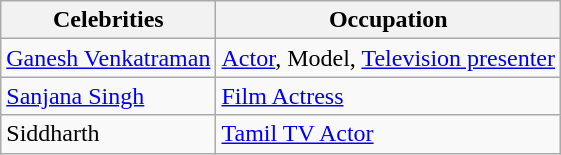<table class="wikitable">
<tr>
<th>Celebrities</th>
<th>Occupation</th>
</tr>
<tr>
<td><a href='#'>Ganesh Venkatraman</a></td>
<td><a href='#'>Actor</a>, Model, <a href='#'>Television presenter</a></td>
</tr>
<tr>
<td><a href='#'>Sanjana Singh</a></td>
<td><a href='#'>Film Actress</a></td>
</tr>
<tr>
<td>Siddharth</td>
<td><a href='#'>Tamil TV Actor</a></td>
</tr>
</table>
